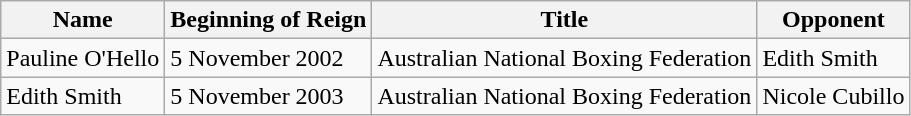<table class="wikitable">
<tr>
<th>Name</th>
<th>Beginning of Reign</th>
<th>Title</th>
<th>Opponent</th>
</tr>
<tr>
<td>Pauline O'Hello</td>
<td>5 November 2002</td>
<td>Australian National Boxing Federation</td>
<td>Edith Smith</td>
</tr>
<tr>
<td>Edith Smith</td>
<td>5 November 2003</td>
<td>Australian National Boxing Federation</td>
<td>Nicole Cubillo</td>
</tr>
</table>
